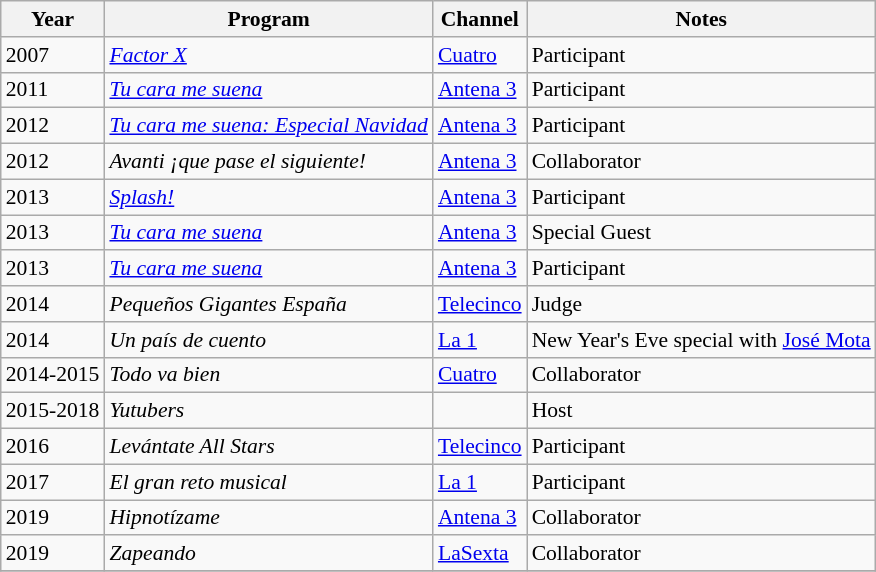<table class="wikitable" style="font-size: 90%;">
<tr>
<th>Year</th>
<th>Program</th>
<th>Channel</th>
<th>Notes</th>
</tr>
<tr>
<td>2007</td>
<td><em><a href='#'>Factor X</a></em></td>
<td><a href='#'>Cuatro</a></td>
<td>Participant</td>
</tr>
<tr>
<td>2011</td>
<td><em><a href='#'>Tu cara me suena</a></em></td>
<td><a href='#'>Antena 3</a></td>
<td>Participant</td>
</tr>
<tr>
<td>2012</td>
<td><em><a href='#'>Tu cara me suena: Especial Navidad</a></em></td>
<td><a href='#'>Antena 3</a></td>
<td>Participant</td>
</tr>
<tr>
<td>2012</td>
<td><em>Avanti ¡que pase el siguiente!</em></td>
<td><a href='#'>Antena 3</a></td>
<td>Collaborator</td>
</tr>
<tr>
<td>2013</td>
<td><em><a href='#'>Splash!</a></em></td>
<td><a href='#'>Antena 3</a></td>
<td>Participant</td>
</tr>
<tr>
<td>2013</td>
<td><em><a href='#'>Tu cara me suena</a></em></td>
<td><a href='#'>Antena 3</a></td>
<td>Special Guest</td>
</tr>
<tr>
<td>2013</td>
<td><em><a href='#'>Tu cara me suena</a></em></td>
<td><a href='#'>Antena 3</a></td>
<td>Participant</td>
</tr>
<tr>
<td>2014</td>
<td><em>Pequeños Gigantes España</em></td>
<td><a href='#'>Telecinco</a></td>
<td>Judge</td>
</tr>
<tr>
<td>2014</td>
<td><em>Un país de cuento</em></td>
<td><a href='#'>La 1</a></td>
<td>New Year's Eve special with <a href='#'>José Mota</a></td>
</tr>
<tr>
<td>2014-2015</td>
<td><em>Todo va bien</em></td>
<td><a href='#'>Cuatro</a></td>
<td>Collaborator</td>
</tr>
<tr>
<td>2015-2018</td>
<td><em>Yutubers</em></td>
<td></td>
<td>Host</td>
</tr>
<tr>
<td>2016</td>
<td><em>Levántate All Stars</em></td>
<td><a href='#'>Telecinco</a></td>
<td>Participant</td>
</tr>
<tr>
<td>2017</td>
<td><em>El gran reto musical</em></td>
<td><a href='#'>La 1</a></td>
<td>Participant</td>
</tr>
<tr>
<td>2019</td>
<td><em>Hipnotízame</em></td>
<td><a href='#'>Antena 3</a></td>
<td>Collaborator</td>
</tr>
<tr>
<td>2019</td>
<td><em>Zapeando</em></td>
<td><a href='#'>LaSexta</a></td>
<td>Collaborator</td>
</tr>
<tr>
</tr>
</table>
